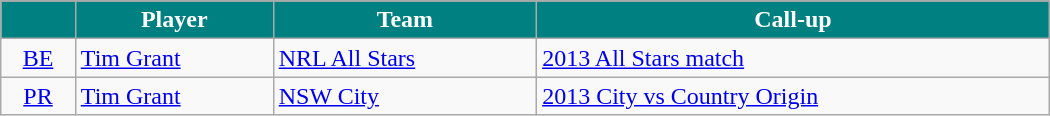<table class="wikitable sortable" style="width:700px;">
<tr style="background:#bdb76b;">
</tr>
<tr bgcolor=#bdb76b>
<th style="background:teal; color:white; text-align:center;"></th>
<th style="background:teal; color:white; text-align:center;">Player</th>
<th style="background:teal; color:white; text-align:center;">Team</th>
<th style="background:teal; color:white; text-align:center;">Call-up</th>
</tr>
<tr>
<td style="text-align:center"><a href='#'>BE</a></td>
<td><a href='#'>Tim Grant</a></td>
<td><a href='#'>NRL All Stars</a></td>
<td><a href='#'>2013 All Stars match</a></td>
</tr>
<tr>
<td style="text-align:center"><a href='#'>PR</a></td>
<td><a href='#'>Tim Grant</a></td>
<td> <a href='#'>NSW City</a></td>
<td><a href='#'>2013 City vs Country Origin</a></td>
</tr>
</table>
